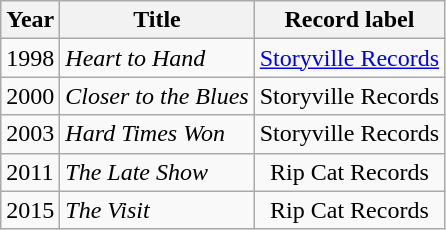<table class="wikitable sortable">
<tr>
<th>Year</th>
<th>Title</th>
<th>Record label</th>
</tr>
<tr>
<td>1998</td>
<td><em>Heart to Hand</em></td>
<td style="text-align:center;"><a href='#'>Storyville Records</a></td>
</tr>
<tr>
<td>2000</td>
<td><em>Closer to the Blues</em></td>
<td style="text-align:center;">Storyville Records</td>
</tr>
<tr>
<td>2003</td>
<td><em>Hard Times Won</em></td>
<td style="text-align:center;">Storyville Records</td>
</tr>
<tr>
<td>2011</td>
<td><em>The Late Show</em></td>
<td style="text-align:center;">Rip Cat Records</td>
</tr>
<tr>
<td>2015</td>
<td><em>The Visit</em></td>
<td style="text-align:center;">Rip Cat Records</td>
</tr>
</table>
